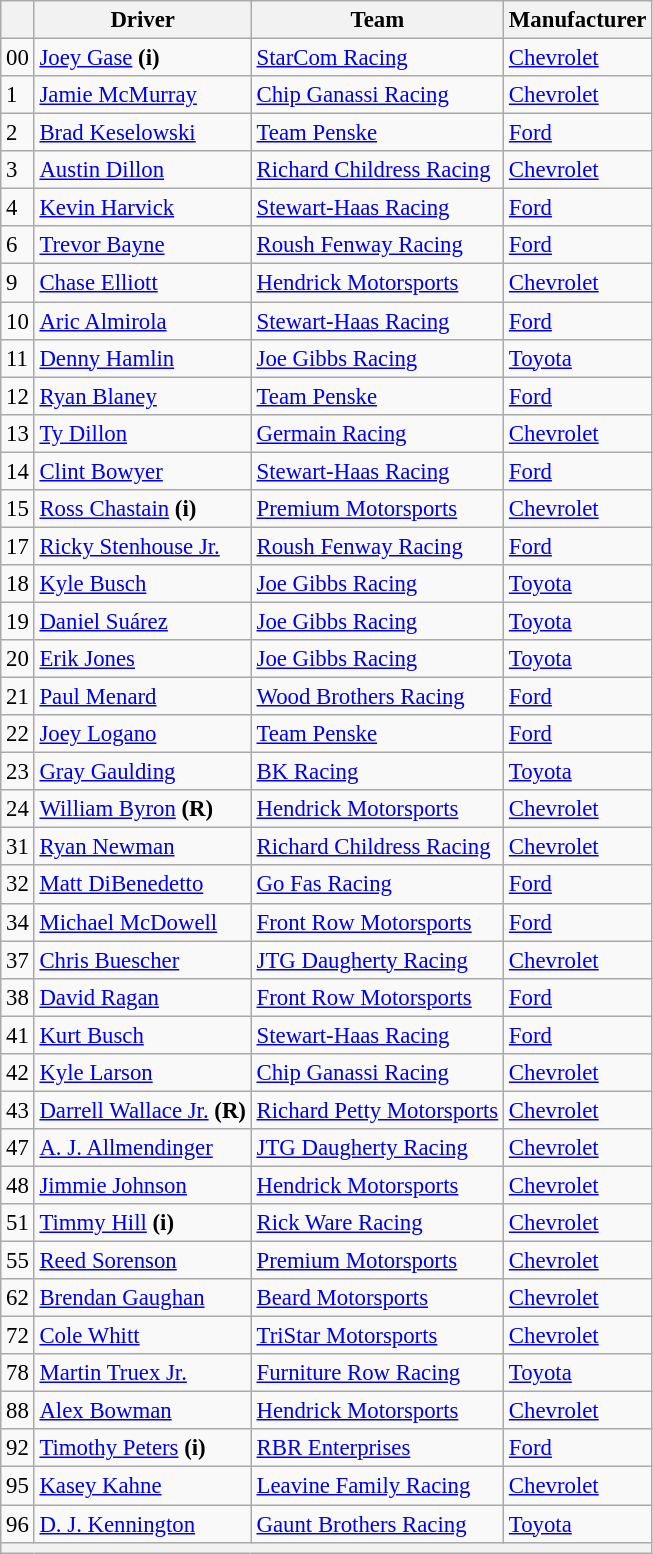<table class="wikitable" style="font-size:95%">
<tr>
<th></th>
<th>Driver</th>
<th>Team</th>
<th>Manufacturer</th>
</tr>
<tr>
<td>00</td>
<td><a href='#'>Joey Gase</a> <strong>(i)</strong></td>
<td><a href='#'>StarCom Racing</a></td>
<td><a href='#'>Chevrolet</a></td>
</tr>
<tr>
<td>1</td>
<td><a href='#'>Jamie McMurray</a></td>
<td><a href='#'>Chip Ganassi Racing</a></td>
<td><a href='#'>Chevrolet</a></td>
</tr>
<tr>
<td>2</td>
<td><a href='#'>Brad Keselowski</a></td>
<td><a href='#'>Team Penske</a></td>
<td><a href='#'>Ford</a></td>
</tr>
<tr>
<td>3</td>
<td><a href='#'>Austin Dillon</a></td>
<td><a href='#'>Richard Childress Racing</a></td>
<td><a href='#'>Chevrolet</a></td>
</tr>
<tr>
<td>4</td>
<td><a href='#'>Kevin Harvick</a></td>
<td><a href='#'>Stewart-Haas Racing</a></td>
<td><a href='#'>Ford</a></td>
</tr>
<tr>
<td>6</td>
<td><a href='#'>Trevor Bayne</a></td>
<td><a href='#'>Roush Fenway Racing</a></td>
<td><a href='#'>Ford</a></td>
</tr>
<tr>
<td>9</td>
<td><a href='#'>Chase Elliott</a></td>
<td><a href='#'>Hendrick Motorsports</a></td>
<td><a href='#'>Chevrolet</a></td>
</tr>
<tr>
<td>10</td>
<td><a href='#'>Aric Almirola</a></td>
<td><a href='#'>Stewart-Haas Racing</a></td>
<td><a href='#'>Ford</a></td>
</tr>
<tr>
<td>11</td>
<td><a href='#'>Denny Hamlin</a></td>
<td><a href='#'>Joe Gibbs Racing</a></td>
<td><a href='#'>Toyota</a></td>
</tr>
<tr>
<td>12</td>
<td><a href='#'>Ryan Blaney</a></td>
<td><a href='#'>Team Penske</a></td>
<td><a href='#'>Ford</a></td>
</tr>
<tr>
<td>13</td>
<td><a href='#'>Ty Dillon</a></td>
<td><a href='#'>Germain Racing</a></td>
<td><a href='#'>Chevrolet</a></td>
</tr>
<tr>
<td>14</td>
<td><a href='#'>Clint Bowyer</a></td>
<td><a href='#'>Stewart-Haas Racing</a></td>
<td><a href='#'>Ford</a></td>
</tr>
<tr>
<td>15</td>
<td><a href='#'>Ross Chastain</a> <strong>(i)</strong></td>
<td><a href='#'>Premium Motorsports</a></td>
<td><a href='#'>Chevrolet</a></td>
</tr>
<tr>
<td>17</td>
<td><a href='#'>Ricky Stenhouse Jr.</a></td>
<td><a href='#'>Roush Fenway Racing</a></td>
<td><a href='#'>Ford</a></td>
</tr>
<tr>
<td>18</td>
<td><a href='#'>Kyle Busch</a></td>
<td><a href='#'>Joe Gibbs Racing</a></td>
<td><a href='#'>Toyota</a></td>
</tr>
<tr>
<td>19</td>
<td><a href='#'>Daniel Suárez</a></td>
<td><a href='#'>Joe Gibbs Racing</a></td>
<td><a href='#'>Toyota</a></td>
</tr>
<tr>
<td>20</td>
<td><a href='#'>Erik Jones</a></td>
<td><a href='#'>Joe Gibbs Racing</a></td>
<td><a href='#'>Toyota</a></td>
</tr>
<tr>
<td>21</td>
<td><a href='#'>Paul Menard</a></td>
<td><a href='#'>Wood Brothers Racing</a></td>
<td><a href='#'>Ford</a></td>
</tr>
<tr>
<td>22</td>
<td><a href='#'>Joey Logano</a></td>
<td><a href='#'>Team Penske</a></td>
<td><a href='#'>Ford</a></td>
</tr>
<tr>
<td>23</td>
<td><a href='#'>Gray Gaulding</a></td>
<td><a href='#'>BK Racing</a></td>
<td><a href='#'>Toyota</a></td>
</tr>
<tr>
<td>24</td>
<td><a href='#'>William Byron</a> <strong>(R)</strong></td>
<td><a href='#'>Hendrick Motorsports</a></td>
<td><a href='#'>Chevrolet</a></td>
</tr>
<tr>
<td>31</td>
<td><a href='#'>Ryan Newman</a></td>
<td><a href='#'>Richard Childress Racing</a></td>
<td><a href='#'>Chevrolet</a></td>
</tr>
<tr>
<td>32</td>
<td><a href='#'>Matt DiBenedetto</a></td>
<td><a href='#'>Go Fas Racing</a></td>
<td><a href='#'>Ford</a></td>
</tr>
<tr>
<td>34</td>
<td><a href='#'>Michael McDowell</a></td>
<td><a href='#'>Front Row Motorsports</a></td>
<td><a href='#'>Ford</a></td>
</tr>
<tr>
<td>37</td>
<td><a href='#'>Chris Buescher</a></td>
<td><a href='#'>JTG Daugherty Racing</a></td>
<td><a href='#'>Chevrolet</a></td>
</tr>
<tr>
<td>38</td>
<td><a href='#'>David Ragan</a></td>
<td><a href='#'>Front Row Motorsports</a></td>
<td><a href='#'>Ford</a></td>
</tr>
<tr>
<td>41</td>
<td><a href='#'>Kurt Busch</a></td>
<td><a href='#'>Stewart-Haas Racing</a></td>
<td><a href='#'>Ford</a></td>
</tr>
<tr>
<td>42</td>
<td><a href='#'>Kyle Larson</a></td>
<td><a href='#'>Chip Ganassi Racing</a></td>
<td><a href='#'>Chevrolet</a></td>
</tr>
<tr>
<td>43</td>
<td><a href='#'>Darrell Wallace Jr.</a> <strong>(R)</strong></td>
<td><a href='#'>Richard Petty Motorsports</a></td>
<td><a href='#'>Chevrolet</a></td>
</tr>
<tr>
<td>47</td>
<td><a href='#'>A. J. Allmendinger</a></td>
<td><a href='#'>JTG Daugherty Racing</a></td>
<td><a href='#'>Chevrolet</a></td>
</tr>
<tr>
<td>48</td>
<td><a href='#'>Jimmie Johnson</a></td>
<td><a href='#'>Hendrick Motorsports</a></td>
<td><a href='#'>Chevrolet</a></td>
</tr>
<tr>
<td>51</td>
<td><a href='#'>Timmy Hill</a> <strong>(i)</strong></td>
<td><a href='#'>Rick Ware Racing</a></td>
<td><a href='#'>Chevrolet</a></td>
</tr>
<tr>
<td>55</td>
<td><a href='#'>Reed Sorenson</a></td>
<td><a href='#'>Premium Motorsports</a></td>
<td><a href='#'>Chevrolet</a></td>
</tr>
<tr>
<td>62</td>
<td><a href='#'>Brendan Gaughan</a></td>
<td><a href='#'>Beard Motorsports</a></td>
<td><a href='#'>Chevrolet</a></td>
</tr>
<tr>
<td>72</td>
<td><a href='#'>Cole Whitt</a></td>
<td><a href='#'>TriStar Motorsports</a></td>
<td><a href='#'>Chevrolet</a></td>
</tr>
<tr>
<td>78</td>
<td><a href='#'>Martin Truex Jr.</a></td>
<td><a href='#'>Furniture Row Racing</a></td>
<td><a href='#'>Toyota</a></td>
</tr>
<tr>
<td>88</td>
<td><a href='#'>Alex Bowman</a></td>
<td><a href='#'>Hendrick Motorsports</a></td>
<td><a href='#'>Chevrolet</a></td>
</tr>
<tr>
<td>92</td>
<td><a href='#'>Timothy Peters</a> <strong>(i)</strong></td>
<td><a href='#'>RBR Enterprises</a></td>
<td><a href='#'>Ford</a></td>
</tr>
<tr>
<td>95</td>
<td><a href='#'>Kasey Kahne</a></td>
<td><a href='#'>Leavine Family Racing</a></td>
<td><a href='#'>Chevrolet</a></td>
</tr>
<tr>
<td>96</td>
<td><a href='#'>D. J. Kennington</a></td>
<td><a href='#'>Gaunt Brothers Racing</a></td>
<td><a href='#'>Toyota</a></td>
</tr>
<tr>
<th colspan="4"></th>
</tr>
</table>
